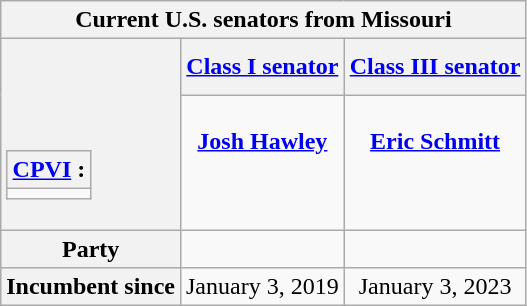<table class="wikitable floatright" style="text-align: center;">
<tr>
<th colspan=3>Current U.S. senators from Missouri</th>
</tr>
<tr>
<th rowspan=2><br><br><br><table class="wikitable">
<tr>
<th><a href='#'>CPVI</a> :</th>
</tr>
<tr>
<td></td>
</tr>
</table>
</th>
<th><a href='#'>Class I senator</a></th>
<th><a href='#'>Class III senator</a></th>
</tr>
<tr style="vertical-align: top;">
<td><br><strong><a href='#'>Josh Hawley</a></strong><br><br></td>
<td><br><strong><a href='#'>Eric Schmitt</a></strong><br><br></td>
</tr>
<tr>
<th>Party</th>
<td></td>
<td></td>
</tr>
<tr>
<th>Incumbent since</th>
<td>January 3, 2019</td>
<td>January 3, 2023</td>
</tr>
</table>
